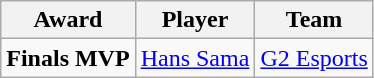<table class="wikitable">
<tr>
<th>Award</th>
<th>Player</th>
<th>Team</th>
</tr>
<tr>
<td style="text-align:center;"><strong>Finals MVP</strong></td>
<td><a href='#'>Hans Sama</a></td>
<td><a href='#'>G2 Esports</a></td>
</tr>
</table>
